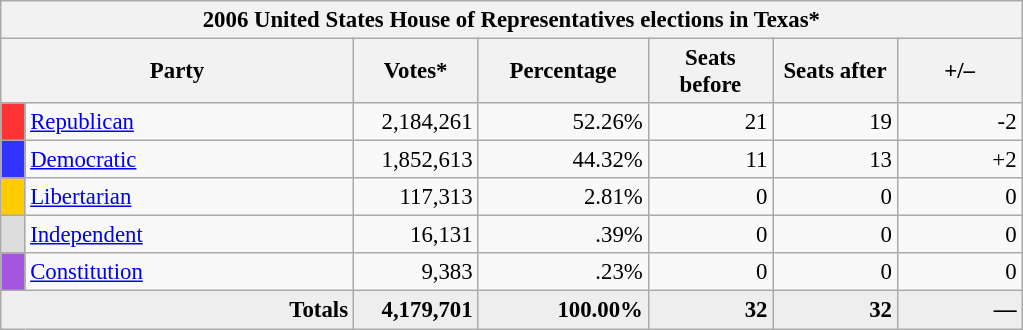<table class="wikitable" style="font-size: 95%;">
<tr>
<th colspan="7">2006 United States House of Representatives elections in Texas*</th>
</tr>
<tr>
<th colspan=2 style="width: 15em">Party</th>
<th style="width: 5em">Votes*</th>
<th style="width: 7em">Percentage</th>
<th style="width: 5em">Seats before</th>
<th style="width: 5em">Seats after</th>
<th style="width: 5em">+/–</th>
</tr>
<tr>
<th style="background-color:#FF3333; width: 3px"></th>
<td style="width: 130px"><a href='#'>Republican</a></td>
<td align="right">2,184,261</td>
<td align="right">52.26%</td>
<td align="right">21</td>
<td align="right">19</td>
<td align="right">-2</td>
</tr>
<tr>
<th style="background-color:#3333FF; width: 3px"></th>
<td style="width: 130px"><a href='#'>Democratic</a></td>
<td align="right">1,852,613</td>
<td align="right">44.32%</td>
<td align="right">11</td>
<td align="right">13</td>
<td align="right">+2</td>
</tr>
<tr>
<th style="background-color:#FFCC00; width: 3px"></th>
<td style="width: 130px"><a href='#'>Libertarian</a></td>
<td align="right">117,313</td>
<td align="right">2.81%</td>
<td align="right">0</td>
<td align="right">0</td>
<td align="right">0</td>
</tr>
<tr>
<th style="background-color:#DDDDDD; width: 3px"></th>
<td style="width: 130px"><a href='#'>Independent</a></td>
<td align="right">16,131</td>
<td align="right">.39%</td>
<td align="right">0</td>
<td align="right">0</td>
<td align="right">0</td>
</tr>
<tr>
<th style="background-color:#A356DE; width: 3px"></th>
<td style="width: 130px"><a href='#'>Constitution</a></td>
<td align="right">9,383</td>
<td align="right">.23%</td>
<td align="right">0</td>
<td align="right">0</td>
<td align="right">0</td>
</tr>
<tr bgcolor="#EEEEEE">
<td colspan="2" align="right"><strong>Totals</strong></td>
<td align="right"><strong>4,179,701</strong></td>
<td align="right"><strong>100.00%</strong></td>
<td align="right"><strong>32</strong></td>
<td align="right"><strong>32</strong></td>
<td align="right"><strong>—</strong></td>
</tr>
</table>
